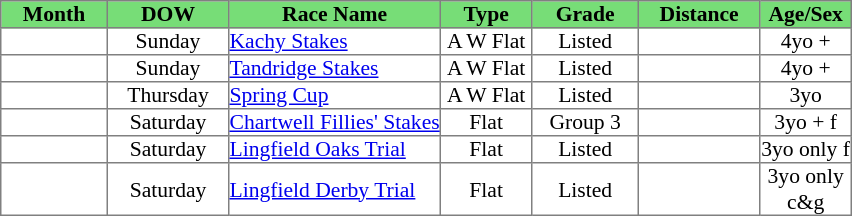<table class = "sortable" | border="1" cellpadding="0" style="border-collapse: collapse; font-size:90%">
<tr bgcolor="#77dd77" align="center">
<th style="width:70px">Month</th>
<th style="width:80px">DOW</th>
<th>Race Name</th>
<th style="width:60px">Type</th>
<th style="width:70px"><strong>Grade</strong></th>
<th style="width:80px">Distance</th>
<th style="width:60px">Age/Sex</th>
</tr>
<tr>
<td style="text-align:center"></td>
<td style="text-align:center">Sunday</td>
<td><a href='#'>Kachy Stakes</a></td>
<td style="text-align:center">A W Flat</td>
<td style="text-align:center">Listed</td>
<td style="text-align:center"></td>
<td style="text-align:center">4yo +</td>
</tr>
<tr>
<td style="text-align:center"></td>
<td style="text-align:center">Sunday</td>
<td><a href='#'>Tandridge Stakes</a></td>
<td style="text-align:center">A W Flat</td>
<td style="text-align:center">Listed</td>
<td style="text-align:center"></td>
<td style="text-align:center">4yo +</td>
</tr>
<tr>
<td style="text-align:center"></td>
<td style="text-align:center">Thursday</td>
<td><a href='#'>Spring Cup</a></td>
<td style="text-align:center">A W Flat</td>
<td style="text-align:center">Listed</td>
<td style="text-align:center"></td>
<td style="text-align:center">3yo</td>
</tr>
<tr>
<td style="text-align:center"></td>
<td style="text-align:center">Saturday</td>
<td><a href='#'>Chartwell Fillies' Stakes</a></td>
<td style="text-align:center">Flat</td>
<td style="text-align:center">Group 3</td>
<td style="text-align:center"></td>
<td style="text-align:center">3yo + f</td>
</tr>
<tr>
<td style="text-align:center"></td>
<td style="text-align:center">Saturday</td>
<td><a href='#'>Lingfield Oaks Trial</a></td>
<td style="text-align:center">Flat</td>
<td style="text-align:center">Listed</td>
<td style="text-align:center"></td>
<td style="text-align:center">3yo only f</td>
</tr>
<tr>
<td style="text-align:center"></td>
<td style="text-align:center">Saturday</td>
<td><a href='#'>Lingfield Derby Trial</a></td>
<td style="text-align:center">Flat</td>
<td style="text-align:center">Listed</td>
<td style="text-align:center"></td>
<td style="text-align:center">3yo only c&g</td>
</tr>
</table>
